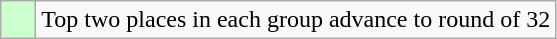<table class="wikitable">
<tr>
<td style="background:#cfc;">    </td>
<td>Top two places in each group advance to round of 32</td>
</tr>
</table>
